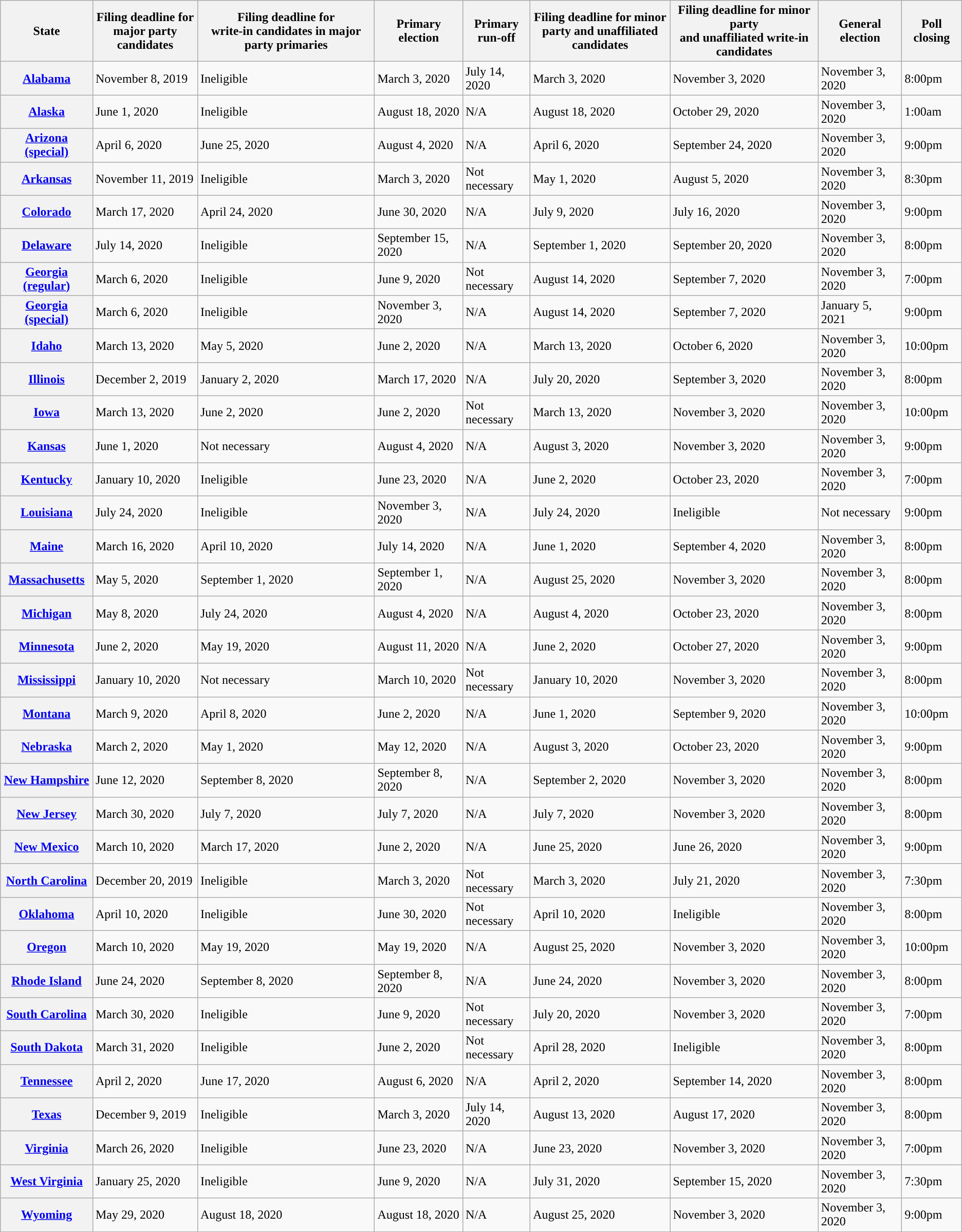<table class="wikitable sortable">
<tr>
<th>State</th>
<th>Filing deadline for<br>major party candidates</th>
<th>Filing deadline for<br>write-in candidates in major party primaries</th>
<th>Primary<br>election</th>
<th>Primary<br>run-off<br></th>
<th>Filing deadline for minor<br>party and unaffiliated candidates</th>
<th>Filing deadline for minor party<br>and unaffiliated write-in candidates</th>
<th>General<br>election</th>
<th>Poll closing<br></th>
</tr>
<tr>
<th><a href='#'>Alabama</a></th>
<td data-sort-value="November 8, 2019">November 8, 2019</td>
<td data-sort-value="December 31, 2020">Ineligible</td>
<td data-sort-value="March 3, 2020">March 3, 2020</td>
<td data-sort-value="July 14, 2020">July 14, 2020</td>
<td data-sort-value="March 3, 2020">March 3, 2020</td>
<td data-sort-value="November 3, 2020">November 3, 2020</td>
<td data-sort-value="November 3, 2020">November 3, 2020</td>
<td data-sort-value=2000>8:00pm</td>
</tr>
<tr>
<th><a href='#'>Alaska</a></th>
<td data-sort-value="June 1, 2020">June 1, 2020</td>
<td data-sort-value="December 31, 2020">Ineligible</td>
<td data-sort-value="August 18, 2020">August 18, 2020</td>
<td data-sort-value="December 31, 2020">N/A</td>
<td data-sort-value="August 18, 2020">August 18, 2020</td>
<td data-sort-value="October 29, 2020">October 29, 2020</td>
<td data-sort-value="November 3, 2020">November 3, 2020</td>
<td data-sort-value=2500>1:00am</td>
</tr>
<tr>
<th><a href='#'>Arizona (special)</a></th>
<td data-sort-value="April 6, 2020">April 6, 2020</td>
<td data-sort-value="June 25, 2020">June 25, 2020</td>
<td data-sort-value="August 4, 2020">August 4, 2020</td>
<td data-sort-value="December 31, 2020">N/A</td>
<td data-sort-value="April 6, 2020">April 6, 2020</td>
<td data-sort-value="September 24, 2020">September 24, 2020</td>
<td data-sort-value="November 3, 2020">November 3, 2020</td>
<td data-sort-value=2100>9:00pm</td>
</tr>
<tr>
<th><a href='#'>Arkansas</a></th>
<td data-sort-value="November 11, 2019">November 11, 2019</td>
<td data-sort-value="December 31, 2020">Ineligible</td>
<td data-sort-value="March 3, 2020">March 3, 2020</td>
<td data-sort-value="March 31, 2020">Not necessary</td>
<td data-sort-value="May 1, 2020">May 1, 2020</td>
<td data-sort-value="August 5, 2020">August 5, 2020</td>
<td data-sort-value="November 3, 2020">November 3, 2020</td>
<td data-sort-value=2030>8:30pm</td>
</tr>
<tr>
<th><a href='#'>Colorado</a></th>
<td data-sort-value="March 17, 2020">March 17, 2020</td>
<td data-sort-value="April 24, 2020">April 24, 2020</td>
<td data-sort-value="June 30, 2020">June 30, 2020</td>
<td data-sort-value="December 31, 2020">N/A</td>
<td data-sort-value="July 9, 2020">July 9, 2020</td>
<td data-sort-value="July 16, 2020">July 16, 2020</td>
<td data-sort-value="November 3, 2020">November 3, 2020</td>
<td data-sort-value=2100>9:00pm</td>
</tr>
<tr>
<th><a href='#'>Delaware</a></th>
<td data-sort-value="July 14, 2020">July 14, 2020</td>
<td data-sort-value="December 31, 2020">Ineligible</td>
<td data-sort-value="September 15, 2020">September 15, 2020</td>
<td data-sort-value="December 31, 2020">N/A</td>
<td data-sort-value="September 1, 2020">September 1, 2020</td>
<td data-sort-value="September 20, 2020">September 20, 2020</td>
<td data-sort-value="November 3, 2020">November 3, 2020</td>
<td data-sort-value=2000>8:00pm</td>
</tr>
<tr>
<th><a href='#'>Georgia (regular)</a></th>
<td data-sort-value="March 6, 2020">March 6, 2020</td>
<td data-sort-value="December 31, 2020">Ineligible</td>
<td data-sort-value="June 9, 2020">June 9, 2020</td>
<td data-sort-value="August 11, 2020">Not necessary</td>
<td data-sort-value="August 14, 2020">August 14, 2020</td>
<td data-sort-value="September 7, 2020">September 7, 2020</td>
<td data-sort-value="November 3, 2020">November 3, 2020</td>
<td data-sort-value=1900>7:00pm</td>
</tr>
<tr>
<th><a href='#'>Georgia (special)</a></th>
<td data-sort-value="March 6, 2020">March 6, 2020</td>
<td data-sort-value="December 31, 2020">Ineligible</td>
<td data-sort-value="November 3, 2020">November 3, 2020</td>
<td data-sort-value="December 31, 2020">N/A</td>
<td data-sort-value="August 14, 2020">August 14, 2020</td>
<td data-sort-value="September 7, 2020">September 7, 2020</td>
<td data-sort-value="January 5, 2021">January 5, 2021</td>
<td data-sort-value=2100>9:00pm</td>
</tr>
<tr>
<th><a href='#'>Idaho</a></th>
<td data-sort-value="March 13, 2020">March 13, 2020</td>
<td data-sort-value="May 5, 2020">May 5, 2020</td>
<td data-sort-value="June 2, 2020">June 2, 2020</td>
<td data-sort-value="December 31, 2020">N/A</td>
<td data-sort-value="March 13, 2020">March 13, 2020</td>
<td data-sort-value="October 6, 2020">October 6, 2020</td>
<td data-sort-value="November 3, 2020">November 3, 2020</td>
<td data-sort-value=2200>10:00pm</td>
</tr>
<tr>
<th><a href='#'>Illinois</a></th>
<td data-sort-value="December 2, 2019">December 2, 2019</td>
<td data-sort-value="January 2, 2020">January 2, 2020</td>
<td data-sort-value="March 17, 2020">March 17, 2020</td>
<td data-sort-value="December 31, 2020">N/A</td>
<td data-sort-value="July 20, 2020">July 20, 2020</td>
<td data-sort-value="September 3, 2020">September 3, 2020</td>
<td data-sort-value="November 3, 2020">November 3, 2020</td>
<td data-sort-value=2000>8:00pm</td>
</tr>
<tr>
<th><a href='#'>Iowa</a></th>
<td data-sort-value="March 13, 2020">March 13, 2020</td>
<td data-sort-value="June 2, 2020">June 2, 2020</td>
<td data-sort-value="June 2, 2020">June 2, 2020</td>
<td data-sort-value="June 14, 2020">Not necessary</td>
<td data-sort-value="March 13, 2020">March 13, 2020</td>
<td data-sort-value="November 3, 2020">November 3, 2020</td>
<td data-sort-value="November 3, 2020">November 3, 2020</td>
<td data-sort-value=2200>10:00pm</td>
</tr>
<tr>
<th><a href='#'>Kansas</a></th>
<td data-sort-value="June 1, 2020">June 1, 2020</td>
<td data-sort-value="August 4, 2020">Not necessary</td>
<td data-sort-value="August 4, 2020">August 4, 2020</td>
<td data-sort-value="December 31, 2020">N/A</td>
<td data-sort-value="August 3, 2020">August 3, 2020</td>
<td data-sort-value="November 3, 2020">November 3, 2020</td>
<td data-sort-value="November 3, 2020">November 3, 2020</td>
<td data-sort-value=2100>9:00pm</td>
</tr>
<tr>
<th><a href='#'>Kentucky</a></th>
<td data-sort-value="January 10, 2020">January 10, 2020</td>
<td data-sort-value="December 31, 2020">Ineligible</td>
<td data-sort-value="June 23, 2020">June 23, 2020</td>
<td data-sort-value="December 31, 2020">N/A</td>
<td data-sort-value="June 2, 2020">June 2, 2020</td>
<td data-sort-value="October 23, 2020">October 23, 2020</td>
<td data-sort-value="November 3, 2020">November 3, 2020</td>
<td data-sort-value=1900>7:00pm</td>
</tr>
<tr>
<th><a href='#'>Louisiana</a></th>
<td data-sort-value="July 24, 2020">July 24, 2020</td>
<td data-sort-value="December 31, 2020">Ineligible</td>
<td data-sort-value="November 3, 2020">November 3, 2020</td>
<td data-sort-value="December 31, 2020">N/A</td>
<td data-sort-value="July 24, 2020">July 24, 2020</td>
<td data-sort-value="December 31, 2020">Ineligible</td>
<td data-sort-value="December 5, 2020">Not necessary</td>
<td data-sort-value=2100>9:00pm</td>
</tr>
<tr>
<th><a href='#'>Maine</a></th>
<td data-sort-value="March 16, 2020">March 16, 2020</td>
<td data-sort-value="April 10, 2020">April 10, 2020</td>
<td data-sort-value="July 14, 2020">July 14, 2020</td>
<td data-sort-value="December 31, 2020">N/A</td>
<td data-sort-value="June 1, 2020">June 1, 2020</td>
<td data-sort-value="September 4, 2020">September 4, 2020</td>
<td data-sort-value="November 3, 2020">November 3, 2020</td>
<td data-sort-value=2000>8:00pm</td>
</tr>
<tr>
<th><a href='#'>Massachusetts</a></th>
<td data-sort-value="May 5, 2020">May 5, 2020</td>
<td data-sort-value="September 1, 2020">September 1, 2020</td>
<td data-sort-value="September 1, 2020">September 1, 2020</td>
<td data-sort-value="December 31, 2020">N/A</td>
<td data-sort-value="August 25, 2020">August 25, 2020</td>
<td data-sort-value="November 3, 2020">November 3, 2020</td>
<td data-sort-value="November 3, 2020">November 3, 2020</td>
<td data-sort-value=2000>8:00pm</td>
</tr>
<tr>
<th><a href='#'>Michigan</a></th>
<td data-sort-value="May 8, 2020">May 8, 2020</td>
<td data-sort-value="July 24, 2020">July 24, 2020</td>
<td data-sort-value="August 4, 2020">August 4, 2020</td>
<td data-sort-value="December 31, 2020">N/A</td>
<td data-sort-value="August 4, 2020">August 4, 2020</td>
<td data-sort-value="October 23, 2020">October 23, 2020</td>
<td data-sort-value="November 3, 2020">November 3, 2020</td>
<td data-sort-value=2000>8:00pm</td>
</tr>
<tr>
<th><a href='#'>Minnesota</a></th>
<td data-sort-value="June 2, 2020">June 2, 2020</td>
<td data-sort-value="May 19, 2020">May 19, 2020</td>
<td data-sort-value="August 11, 2020">August 11, 2020</td>
<td data-sort-value="December 31, 2020">N/A</td>
<td data-sort-value="June 2, 2020">June 2, 2020</td>
<td data-sort-value="October 27, 2020">October 27, 2020</td>
<td data-sort-value="November 3, 2020">November 3, 2020</td>
<td data-sort-value=2100>9:00pm</td>
</tr>
<tr>
<th><a href='#'>Mississippi</a></th>
<td data-sort-value="January 10, 2020">January 10, 2020</td>
<td data-sort-value="March 10, 2020">Not necessary</td>
<td data-sort-value="March 10, 2020">March 10, 2020</td>
<td data-sort-value="March 31, 2020">Not necessary</td>
<td data-sort-value="January 10, 2020">January 10, 2020</td>
<td data-sort-value="November 3, 2020">November 3, 2020</td>
<td data-sort-value="November 3, 2020">November 3, 2020</td>
<td data-sort-value=2000>8:00pm</td>
</tr>
<tr>
<th><a href='#'>Montana</a></th>
<td data-sort-value="March 9, 2020">March 9, 2020</td>
<td data-sort-value="April 8, 2020">April 8, 2020</td>
<td data-sort-value="June 2, 2020">June 2, 2020</td>
<td data-sort-value="December 31, 2020">N/A</td>
<td data-sort-value="June 1, 2020">June 1, 2020</td>
<td data-sort-value="September 9, 2020">September 9, 2020</td>
<td data-sort-value="November 3, 2020">November 3, 2020</td>
<td data-sort-value=2200>10:00pm</td>
</tr>
<tr>
<th><a href='#'>Nebraska</a></th>
<td data-sort-value="March 2, 2020">March 2, 2020</td>
<td data-sort-value="May 1, 2020">May 1, 2020</td>
<td data-sort-value="May 12, 2020">May 12, 2020</td>
<td data-sort-value="December 31, 2020">N/A</td>
<td data-sort-value="August 3, 2020">August 3, 2020</td>
<td data-sort-value="October 23, 2020">October 23, 2020</td>
<td data-sort-value="November 3, 2020">November 3, 2020</td>
<td data-sort-value=2100>9:00pm</td>
</tr>
<tr>
<th><a href='#'>New Hampshire</a></th>
<td data-sort-value="June 12, 2020">June 12, 2020</td>
<td data-sort-value="September 8, 2020">September 8, 2020</td>
<td data-sort-value="September 8, 2020">September 8, 2020</td>
<td data-sort-value="December 31, 2020">N/A</td>
<td data-sort-value="September 2, 2020">September 2, 2020</td>
<td data-sort-value="November 3, 2020">November 3, 2020</td>
<td data-sort-value="November 3, 2020">November 3, 2020</td>
<td data-sort-value=2000>8:00pm</td>
</tr>
<tr>
<th><a href='#'>New Jersey</a></th>
<td data-sort-value="March 30, 2020">March 30, 2020</td>
<td data-sort-value="July 7, 2020">July 7, 2020</td>
<td data-sort-value="July 7, 2020">July 7, 2020</td>
<td data-sort-value="December 31, 2020">N/A</td>
<td data-sort-value="July 7, 2020">July 7, 2020</td>
<td data-sort-value="November 3, 2020">November 3, 2020</td>
<td data-sort-value="November 3, 2020">November 3, 2020</td>
<td data-sort-value=2000>8:00pm</td>
</tr>
<tr>
<th><a href='#'>New Mexico</a></th>
<td data-sort-value="March 10, 2020">March 10, 2020</td>
<td data-sort-value="March 17, 2020">March 17, 2020</td>
<td data-sort-value="June 2, 2020">June 2, 2020</td>
<td data-sort-value="December 31, 2020">N/A</td>
<td data-sort-value="June 25, 2020">June 25, 2020</td>
<td data-sort-value="June 26, 2020">June 26, 2020</td>
<td data-sort-value="November 3, 2020">November 3, 2020</td>
<td data-sort-value=2100>9:00pm</td>
</tr>
<tr>
<th><a href='#'>North Carolina</a></th>
<td data-sort-value="December 20, 2019">December 20, 2019</td>
<td data-sort-value="December 31, 2020">Ineligible</td>
<td data-sort-value="March 3, 2020">March 3, 2020</td>
<td data-sort-value="June 23, 2020">Not necessary</td>
<td data-sort-value="March 3, 2020">March 3, 2020</td>
<td data-sort-value="July 21, 2020">July 21, 2020</td>
<td data-sort-value="November 3, 2020">November 3, 2020</td>
<td data-sort-value=1930>7:30pm</td>
</tr>
<tr>
<th><a href='#'>Oklahoma</a></th>
<td data-sort-value="April 10, 2020">April 10, 2020</td>
<td data-sort-value="December 31, 2020">Ineligible</td>
<td data-sort-value="June 30, 2020">June 30, 2020</td>
<td data-sort-value="August 25, 2020">Not necessary</td>
<td data-sort-value="April 10, 2020">April 10, 2020</td>
<td data-sort-value="December 31, 2020">Ineligible</td>
<td data-sort-value="November 3, 2020">November 3, 2020</td>
<td data-sort-value=2000>8:00pm</td>
</tr>
<tr>
<th><a href='#'>Oregon</a></th>
<td data-sort-value="March 10, 2020">March 10, 2020</td>
<td data-sort-value="May 19, 2020">May 19, 2020</td>
<td data-sort-value="May 19, 2020">May 19, 2020</td>
<td data-sort-value="December 31, 2020">N/A</td>
<td data-sort-value="August 25, 2020">August 25, 2020</td>
<td data-sort-value="November 3, 2020">November 3, 2020</td>
<td data-sort-value="November 3, 2020">November 3, 2020</td>
<td data-sort-value=2200>10:00pm</td>
</tr>
<tr>
<th><a href='#'>Rhode Island</a></th>
<td data-sort-value="June 24, 2020">June 24, 2020</td>
<td data-sort-value="September 8, 2020">September 8, 2020</td>
<td data-sort-value="September 8, 2020">September 8, 2020</td>
<td data-sort-value="December 31, 2020">N/A</td>
<td data-sort-value="June 24, 2020">June 24, 2020</td>
<td data-sort-value="November 3, 2020">November 3, 2020</td>
<td data-sort-value="November 3, 2020">November 3, 2020</td>
<td data-sort-value=2000>8:00pm</td>
</tr>
<tr>
<th><a href='#'>South Carolina</a></th>
<td data-sort-value="March 30, 2020">March 30, 2020</td>
<td data-sort-value="December 31, 2020">Ineligible</td>
<td data-sort-value="June 9, 2020">June 9, 2020</td>
<td data-sort-value="June 23, 2020">Not necessary</td>
<td data-sort-value="July 20, 2020">July 20, 2020</td>
<td data-sort-value="November 3, 2020">November 3, 2020</td>
<td data-sort-value="November 3, 2020">November 3, 2020</td>
<td data-sort-value=1900>7:00pm</td>
</tr>
<tr>
<th><a href='#'>South Dakota</a></th>
<td data-sort-value="March 31, 2020">March 31, 2020</td>
<td data-sort-value="December 31, 2020">Ineligible</td>
<td data-sort-value="June 2, 2020">June 2, 2020</td>
<td data-sort-value="August 11, 2020">Not necessary</td>
<td data-sort-value="April 28, 2020">April 28, 2020</td>
<td data-sort-value="December 31, 2020">Ineligible</td>
<td data-sort-value="November 3, 2020">November 3, 2020</td>
<td data-sort-value=2000>8:00pm</td>
</tr>
<tr>
<th><a href='#'>Tennessee</a></th>
<td data-sort-value="April 2, 2020">April 2, 2020</td>
<td data-sort-value="June 17, 2020">June 17, 2020</td>
<td data-sort-value="August 6, 2020">August 6, 2020</td>
<td data-sort-value="December 31, 2020">N/A</td>
<td data-sort-value="April 2, 2020">April 2, 2020</td>
<td data-sort-value="September 14, 2020">September 14, 2020</td>
<td data-sort-value="November 3, 2020">November 3, 2020</td>
<td data-sort-value=2000>8:00pm</td>
</tr>
<tr>
<th><a href='#'>Texas</a></th>
<td data-sort-value="December 9, 2019">December 9, 2019</td>
<td data-sort-value="December 31, 2020">Ineligible</td>
<td data-sort-value="March 3, 2020">March 3, 2020</td>
<td data-sort-value="July 14, 2020">July 14, 2020</td>
<td data-sort-value="August 13, 2020">August 13, 2020</td>
<td data-sort-value="August 17, 2020">August 17, 2020</td>
<td data-sort-value="November 3, 2020">November 3, 2020</td>
<td data-sort-value=2000>8:00pm</td>
</tr>
<tr>
<th><a href='#'>Virginia</a></th>
<td data-sort-value="March 26, 2020">March 26, 2020</td>
<td data-sort-value="December 31, 2020">Ineligible</td>
<td data-sort-value="June 23, 2020">June 23, 2020</td>
<td data-sort-value="December 31, 2020">N/A</td>
<td data-sort-value="June 23, 2020">June 23, 2020</td>
<td data-sort-value="November 3, 2020">November 3, 2020</td>
<td data-sort-value="November 3, 2020">November 3, 2020</td>
<td data-sort-value=1900>7:00pm</td>
</tr>
<tr>
<th><a href='#'>West Virginia</a></th>
<td data-sort-value="January 25, 2020">January 25, 2020</td>
<td data-sort-value="December 31, 2020">Ineligible</td>
<td data-sort-value="June 9, 2020">June 9, 2020</td>
<td data-sort-value="December 31, 2020">N/A</td>
<td data-sort-value="July 31, 2020">July 31, 2020</td>
<td data-sort-value="September 15, 2020">September 15, 2020</td>
<td data-sort-value="November 3, 2020">November 3, 2020</td>
<td data-sort-value=1930>7:30pm</td>
</tr>
<tr>
<th><a href='#'>Wyoming</a></th>
<td data-sort-value="May 29, 2020">May 29, 2020</td>
<td data-sort-value="August 18, 2020">August 18, 2020</td>
<td data-sort-value="August 18, 2020">August 18, 2020</td>
<td data-sort-value="December 31, 2020">N/A</td>
<td data-sort-value="August 25, 2020">August 25, 2020</td>
<td data-sort-value="November 3, 2020">November 3, 2020</td>
<td data-sort-value="November 3, 2020">November 3, 2020</td>
<td data-sort-value=2100>9:00pm</td>
</tr>
</table>
